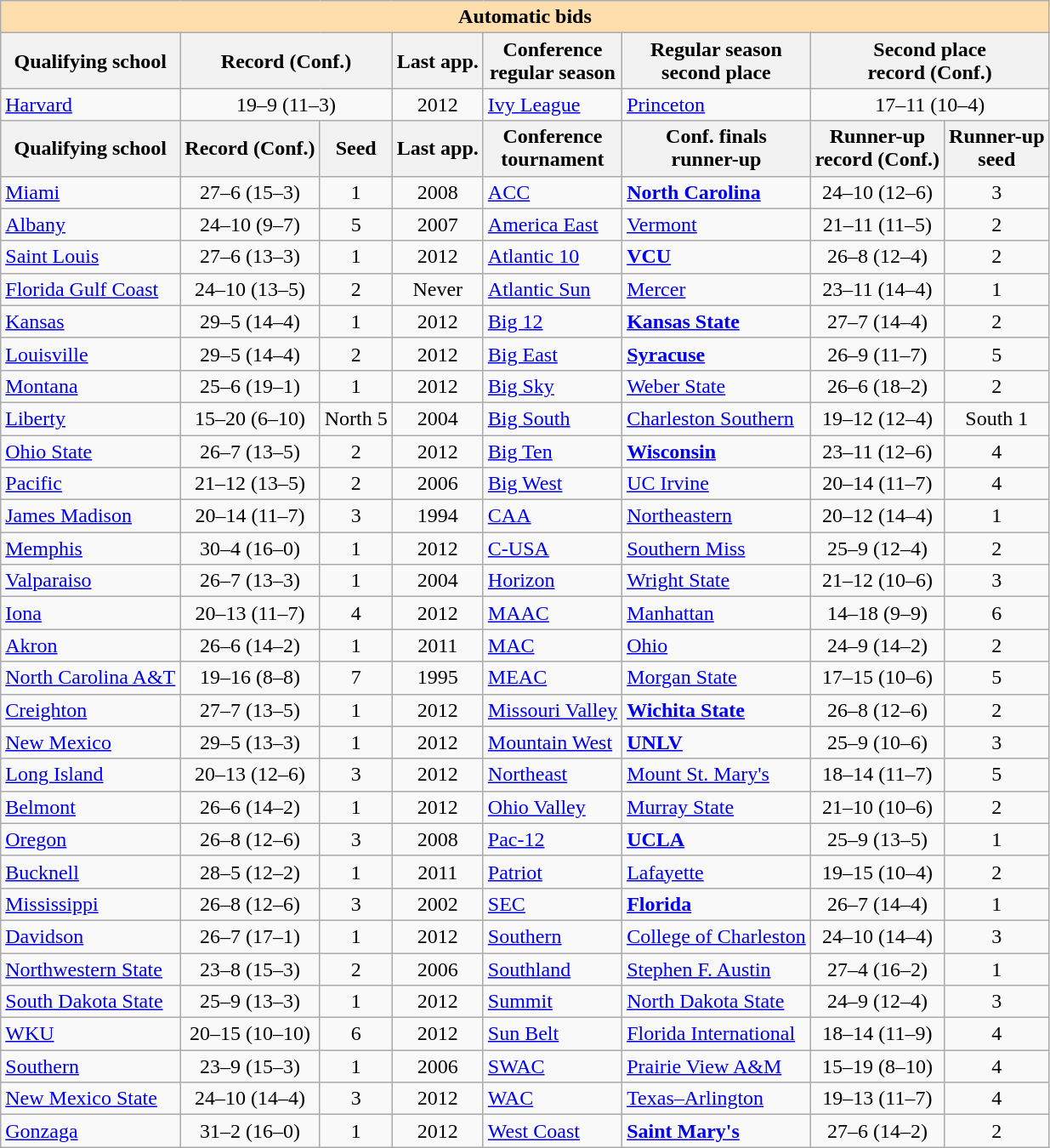<table class="wikitable">
<tr>
<th colspan="8" style="background:#ffdead;">Automatic bids</th>
</tr>
<tr>
<th>Qualifying school</th>
<th colspan="2">Record (Conf.)</th>
<th>Last app.</th>
<th>Conference<br>regular season</th>
<th>Regular season<br>second place</th>
<th colspan="2">Second place<br>record (Conf.)</th>
</tr>
<tr>
<td><a href='#'>Harvard</a></td>
<td colspan="2" align=center>19–9 (11–3)</td>
<td align=center>2012</td>
<td><a href='#'>Ivy League</a></td>
<td><a href='#'>Princeton</a></td>
<td colspan="2" align=center>17–11 (10–4)</td>
</tr>
<tr>
<th>Qualifying school</th>
<th>Record (Conf.)</th>
<th>Seed</th>
<th>Last app.</th>
<th>Conference<br>tournament</th>
<th>Conf. finals<br>runner-up</th>
<th>Runner-up<br>record (Conf.)</th>
<th>Runner-up<br>seed</th>
</tr>
<tr>
<td><a href='#'>Miami</a></td>
<td align=center>27–6 (15–3)</td>
<td align=center>1</td>
<td align=center>2008</td>
<td><a href='#'>ACC</a></td>
<td><strong><a href='#'>North Carolina</a></strong></td>
<td align=center>24–10 (12–6)</td>
<td align=center>3</td>
</tr>
<tr>
<td><a href='#'>Albany</a></td>
<td align=center>24–10 (9–7)</td>
<td align=center>5</td>
<td align=center>2007</td>
<td><a href='#'>America East</a></td>
<td><a href='#'>Vermont</a></td>
<td align=center>21–11 (11–5)</td>
<td align=center>2</td>
</tr>
<tr>
<td><a href='#'>Saint Louis</a></td>
<td align=center>27–6 (13–3)</td>
<td align=center>1</td>
<td align=center>2012</td>
<td><a href='#'>Atlantic 10</a></td>
<td><strong><a href='#'>VCU</a></strong></td>
<td align=center>26–8 (12–4)</td>
<td align=center>2</td>
</tr>
<tr>
<td><a href='#'>Florida Gulf Coast</a></td>
<td align=center>24–10 (13–5)</td>
<td align=center>2</td>
<td align=center>Never</td>
<td><a href='#'>Atlantic Sun</a></td>
<td><a href='#'>Mercer</a></td>
<td align=center>23–11 (14–4)</td>
<td align=center>1</td>
</tr>
<tr>
<td><a href='#'>Kansas</a></td>
<td align=center>29–5 (14–4)</td>
<td align=center>1</td>
<td align=center>2012</td>
<td><a href='#'>Big 12</a></td>
<td><strong><a href='#'>Kansas State</a></strong></td>
<td align=center>27–7 (14–4)</td>
<td align=center>2</td>
</tr>
<tr>
<td><a href='#'>Louisville</a></td>
<td align=center>29–5 (14–4)</td>
<td align=center>2</td>
<td align=center>2012</td>
<td><a href='#'>Big East</a></td>
<td><strong><a href='#'>Syracuse</a></strong></td>
<td align=center>26–9 (11–7)</td>
<td align=center>5</td>
</tr>
<tr>
<td><a href='#'>Montana</a></td>
<td align=center>25–6 (19–1)</td>
<td align=center>1</td>
<td align=center>2012</td>
<td><a href='#'>Big Sky</a></td>
<td><a href='#'>Weber State</a></td>
<td align=center>26–6 (18–2)</td>
<td align=center>2</td>
</tr>
<tr>
<td><a href='#'>Liberty</a></td>
<td align=center>15–20 (6–10)</td>
<td align=center>North 5</td>
<td align=center>2004</td>
<td><a href='#'>Big South</a></td>
<td><a href='#'>Charleston Southern</a></td>
<td align=center>19–12 (12–4)</td>
<td align=center>South 1</td>
</tr>
<tr>
<td><a href='#'>Ohio State</a></td>
<td align=center>26–7 (13–5)</td>
<td align=center>2</td>
<td align=center>2012</td>
<td><a href='#'>Big Ten</a></td>
<td><strong><a href='#'>Wisconsin</a></strong></td>
<td align=center>23–11 (12–6)</td>
<td align=center>4</td>
</tr>
<tr>
<td><a href='#'>Pacific</a></td>
<td align=center>21–12 (13–5)</td>
<td align=center>2</td>
<td align=center>2006</td>
<td><a href='#'>Big West</a></td>
<td><a href='#'>UC Irvine</a></td>
<td align=center>20–14 (11–7)</td>
<td align=center>4</td>
</tr>
<tr>
<td><a href='#'>James Madison</a></td>
<td align=center>20–14 (11–7)</td>
<td align=center>3</td>
<td align=center>1994</td>
<td><a href='#'>CAA</a></td>
<td><a href='#'>Northeastern</a></td>
<td align=center>20–12 (14–4)</td>
<td align=center>1</td>
</tr>
<tr>
<td><a href='#'>Memphis</a></td>
<td align=center>30–4 (16–0)</td>
<td align=center>1</td>
<td align=center>2012</td>
<td><a href='#'>C-USA</a></td>
<td><a href='#'>Southern Miss</a></td>
<td align=center>25–9 (12–4)</td>
<td align=center>2</td>
</tr>
<tr>
<td><a href='#'>Valparaiso</a></td>
<td align=center>26–7 (13–3)</td>
<td align=center>1</td>
<td align=center>2004</td>
<td><a href='#'>Horizon</a></td>
<td><a href='#'>Wright State</a></td>
<td align=center>21–12 (10–6)</td>
<td align=center>3</td>
</tr>
<tr>
<td><a href='#'>Iona</a></td>
<td align=center>20–13 (11–7)</td>
<td align=center>4</td>
<td align=center>2012</td>
<td><a href='#'>MAAC</a></td>
<td><a href='#'>Manhattan</a></td>
<td align=center>14–18 (9–9)</td>
<td align=center>6</td>
</tr>
<tr>
<td><a href='#'>Akron</a></td>
<td align=center>26–6 (14–2)</td>
<td align=center>1</td>
<td align=center>2011</td>
<td><a href='#'>MAC</a></td>
<td><a href='#'>Ohio</a></td>
<td align=center>24–9 (14–2)</td>
<td align=center>2</td>
</tr>
<tr>
<td><a href='#'>North Carolina A&T</a></td>
<td align=center>19–16 (8–8)</td>
<td align=center>7</td>
<td align=center>1995</td>
<td><a href='#'>MEAC</a></td>
<td><a href='#'>Morgan State</a></td>
<td align=center>17–15 (10–6)</td>
<td align=center>5</td>
</tr>
<tr>
<td><a href='#'>Creighton</a></td>
<td align=center>27–7 (13–5)</td>
<td align=center>1</td>
<td align=center>2012</td>
<td><a href='#'>Missouri Valley</a></td>
<td><strong><a href='#'>Wichita State</a></strong></td>
<td align=center>26–8 (12–6)</td>
<td align=center>2</td>
</tr>
<tr>
<td><a href='#'>New Mexico</a></td>
<td align=center>29–5 (13–3)</td>
<td align=center>1</td>
<td align=center>2012</td>
<td><a href='#'>Mountain West</a></td>
<td><strong><a href='#'>UNLV</a></strong></td>
<td align=center>25–9 (10–6)</td>
<td align=center>3</td>
</tr>
<tr>
<td><a href='#'>Long Island</a></td>
<td align=center>20–13 (12–6)</td>
<td align=center>3</td>
<td align=center>2012</td>
<td><a href='#'>Northeast</a></td>
<td><a href='#'>Mount St. Mary's</a></td>
<td align=center>18–14 (11–7)</td>
<td align=center>5</td>
</tr>
<tr>
<td><a href='#'>Belmont</a></td>
<td align=center>26–6 (14–2)</td>
<td align=center>1</td>
<td align=center>2012</td>
<td><a href='#'>Ohio Valley</a></td>
<td><a href='#'>Murray State</a></td>
<td align=center>21–10 (10–6)</td>
<td align=center>2</td>
</tr>
<tr>
<td><a href='#'>Oregon</a></td>
<td align=center>26–8 (12–6)</td>
<td align=center>3</td>
<td align=center>2008</td>
<td><a href='#'>Pac-12</a></td>
<td><strong><a href='#'>UCLA</a></strong></td>
<td align=center>25–9 (13–5)</td>
<td align=center>1</td>
</tr>
<tr>
<td><a href='#'>Bucknell</a></td>
<td align=center>28–5 (12–2)</td>
<td align=center>1</td>
<td align=center>2011</td>
<td><a href='#'>Patriot</a></td>
<td><a href='#'>Lafayette</a></td>
<td align=center>19–15 (10–4)</td>
<td align=center>2</td>
</tr>
<tr>
<td><a href='#'>Mississippi</a></td>
<td align=center>26–8 (12–6)</td>
<td align=center>3</td>
<td align=center>2002</td>
<td><a href='#'>SEC</a></td>
<td><strong><a href='#'>Florida</a></strong></td>
<td align=center>26–7 (14–4)</td>
<td align=center>1</td>
</tr>
<tr>
<td><a href='#'>Davidson</a></td>
<td align=center>26–7 (17–1)</td>
<td align=center>1</td>
<td align=center>2012</td>
<td><a href='#'>Southern</a></td>
<td><a href='#'>College of Charleston</a></td>
<td align=center>24–10 (14–4)</td>
<td align=center>3</td>
</tr>
<tr>
<td><a href='#'>Northwestern State</a></td>
<td align=center>23–8 (15–3)</td>
<td align=center>2</td>
<td align=center>2006</td>
<td><a href='#'>Southland</a></td>
<td><a href='#'>Stephen F. Austin</a></td>
<td align=center>27–4 (16–2)</td>
<td align=center>1</td>
</tr>
<tr>
<td><a href='#'>South Dakota State</a></td>
<td align=center>25–9 (13–3)</td>
<td align=center>1</td>
<td align=center>2012</td>
<td><a href='#'>Summit</a></td>
<td><a href='#'>North Dakota State</a></td>
<td align=center>24–9 (12–4)</td>
<td align=center>3</td>
</tr>
<tr>
<td><a href='#'>WKU</a></td>
<td align=center>20–15 (10–10)</td>
<td align=center>6</td>
<td align=center>2012</td>
<td><a href='#'>Sun Belt</a></td>
<td><a href='#'>Florida International</a></td>
<td align=center>18–14 (11–9)</td>
<td align=center>4</td>
</tr>
<tr>
<td><a href='#'>Southern</a></td>
<td align=center>23–9 (15–3)</td>
<td align=center>1</td>
<td align=center>2006</td>
<td><a href='#'>SWAC</a></td>
<td><a href='#'>Prairie View A&M</a></td>
<td align=center>15–19 (8–10)</td>
<td align=center>4</td>
</tr>
<tr>
<td><a href='#'>New Mexico State</a></td>
<td align=center>24–10 (14–4)</td>
<td align=center>3</td>
<td align=center>2012</td>
<td><a href='#'>WAC</a></td>
<td><a href='#'>Texas–Arlington</a></td>
<td align=center>19–13 (11–7)</td>
<td align=center>4</td>
</tr>
<tr>
<td><a href='#'>Gonzaga</a></td>
<td align=center>31–2 (16–0)</td>
<td align=center>1</td>
<td align=center>2012</td>
<td><a href='#'>West Coast</a></td>
<td><strong><a href='#'>Saint Mary's</a></strong></td>
<td align=center>27–6 (14–2)</td>
<td align=center>2</td>
</tr>
</table>
